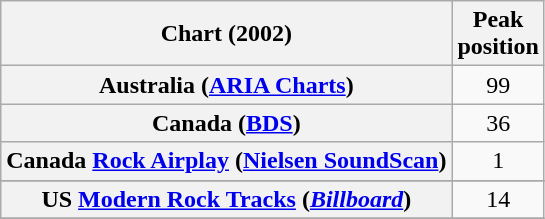<table class="wikitable sortable plainrowheaders" style="text-align:center;">
<tr>
<th>Chart (2002)</th>
<th>Peak<br>position</th>
</tr>
<tr>
<th scope="row">Australia (<a href='#'>ARIA Charts</a>)</th>
<td>99</td>
</tr>
<tr>
<th scope="row">Canada (<a href='#'>BDS</a>)</th>
<td>36</td>
</tr>
<tr>
<th scope="row">Canada <a href='#'>Rock Airplay</a> (<a href='#'>Nielsen SoundScan</a>)</th>
<td>1</td>
</tr>
<tr>
</tr>
<tr>
<th scope="row">US <a href='#'>Modern Rock Tracks</a> (<a href='#'><em>Billboard</em></a>)</th>
<td>14</td>
</tr>
<tr>
</tr>
</table>
